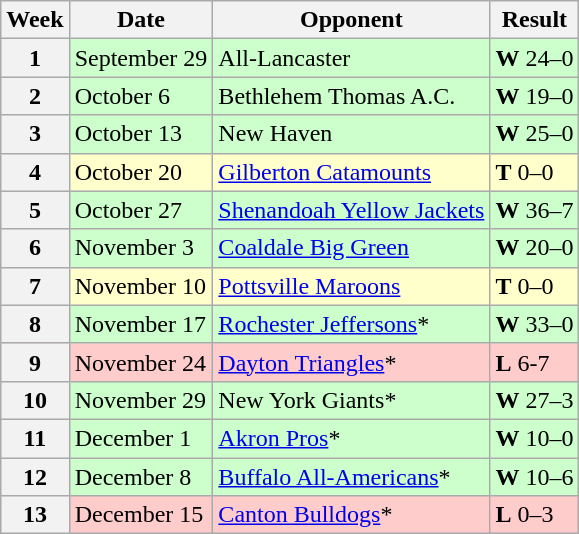<table class="wikitable">
<tr>
<th>Week</th>
<th>Date</th>
<th>Opponent</th>
<th>Result</th>
</tr>
<tr style="background:#cfc">
<th>1</th>
<td>September 29</td>
<td>All-Lancaster</td>
<td><strong>W</strong> 24–0</td>
</tr>
<tr style="background:#cfc">
<th>2</th>
<td>October 6</td>
<td>Bethlehem Thomas A.C.</td>
<td><strong>W</strong> 19–0</td>
</tr>
<tr style="background:#cfc">
<th>3</th>
<td>October 13</td>
<td>New Haven</td>
<td><strong>W</strong> 25–0</td>
</tr>
<tr style="background:#ffc">
<th>4</th>
<td>October 20</td>
<td><a href='#'>Gilberton Catamounts</a></td>
<td><strong>T</strong> 0–0</td>
</tr>
<tr style="background:#cfc">
<th>5</th>
<td>October 27</td>
<td><a href='#'>Shenandoah Yellow Jackets</a></td>
<td><strong>W</strong> 36–7</td>
</tr>
<tr style="background:#cfc">
<th>6</th>
<td>November 3</td>
<td><a href='#'>Coaldale Big Green</a></td>
<td><strong>W</strong> 20–0</td>
</tr>
<tr style="background:#ffc">
<th>7</th>
<td>November 10</td>
<td><a href='#'>Pottsville Maroons</a></td>
<td><strong>T</strong> 0–0</td>
</tr>
<tr style="background:#cfc">
<th>8</th>
<td>November 17</td>
<td><a href='#'>Rochester Jeffersons</a>*</td>
<td><strong>W</strong> 33–0</td>
</tr>
<tr style="background:#fcc">
<th>9</th>
<td>November 24</td>
<td><a href='#'>Dayton Triangles</a>*</td>
<td><strong>L</strong> 6-7</td>
</tr>
<tr style="background:#cfc">
<th>10</th>
<td>November 29</td>
<td>New York Giants*</td>
<td><strong>W</strong> 27–3</td>
</tr>
<tr style="background:#cfc">
<th>11</th>
<td>December 1</td>
<td><a href='#'>Akron Pros</a>*</td>
<td><strong>W</strong> 10–0</td>
</tr>
<tr style="background:#cfc">
<th>12</th>
<td>December 8</td>
<td><a href='#'>Buffalo All-Americans</a>*</td>
<td><strong>W</strong> 10–6</td>
</tr>
<tr style="background:#fcc">
<th>13</th>
<td>December 15</td>
<td><a href='#'>Canton Bulldogs</a>*</td>
<td><strong>L</strong> 0–3</td>
</tr>
</table>
